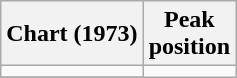<table class="wikitable">
<tr>
<th>Chart (1973)</th>
<th>Peak<br>position</th>
</tr>
<tr>
<td></td>
</tr>
<tr>
</tr>
</table>
